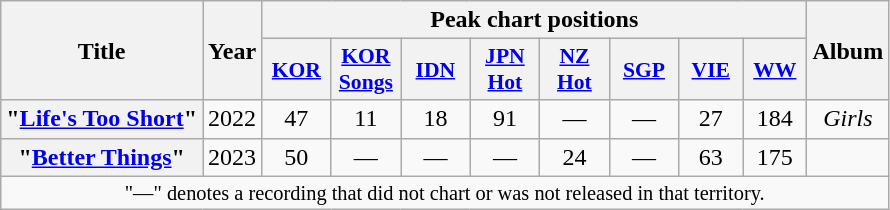<table class="wikitable plainrowheaders" style="text-align:center">
<tr>
<th scope="col" rowspan="2">Title</th>
<th scope="col" rowspan="2">Year</th>
<th colspan="8" scope="col">Peak chart positions</th>
<th scope="col" rowspan="2">Album</th>
</tr>
<tr>
<th scope="col" style="font-size:90%; width:2.75em"><a href='#'>KOR</a><br></th>
<th scope="col" style="font-size:90%; width:2.75em"><a href='#'>KOR<br>Songs</a><br></th>
<th scope="col" style="font-size:90%; width:2.75em"><a href='#'>IDN</a><br></th>
<th scope="col" style="font-size:90%; width:2.75em"><a href='#'>JPN<br>Hot</a><br></th>
<th scope="col" style="font-size:90%; width:2.75em"><a href='#'>NZ<br>Hot</a><br></th>
<th scope="col" style="font-size:90%; width:2.75em"><a href='#'>SGP</a><br></th>
<th scope="col" style="font-size:90%; width:2.5em"><a href='#'>VIE</a><br></th>
<th scope="col" style="font-size:90%; width:2.5em"><a href='#'>WW</a><br></th>
</tr>
<tr>
<th scope="row">"<a href='#'>Life's Too Short</a>" </th>
<td>2022</td>
<td>47</td>
<td>11</td>
<td>18</td>
<td>91</td>
<td>—</td>
<td>—</td>
<td>27</td>
<td>184</td>
<td><em>Girls</em></td>
</tr>
<tr>
<th scope="row">"<a href='#'>Better Things</a>"</th>
<td>2023</td>
<td>50</td>
<td>—</td>
<td>—</td>
<td>—</td>
<td>24</td>
<td>—</td>
<td>63</td>
<td>175</td>
<td></td>
</tr>
<tr>
<td colspan="11" style="font-size:85%">"—" denotes a recording that did not chart or was not released in that territory.</td>
</tr>
</table>
